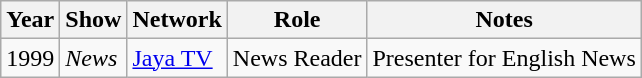<table class="wikitable sortable">
<tr>
<th>Year</th>
<th>Show</th>
<th>Network</th>
<th>Role</th>
<th>Notes</th>
</tr>
<tr>
<td>1999</td>
<td><em>News</em></td>
<td><a href='#'>Jaya TV</a></td>
<td>News Reader</td>
<td>Presenter for English News</td>
</tr>
</table>
